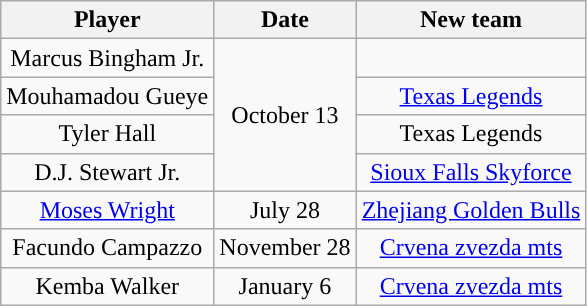<table class="wikitable sortable sortable" style="text-align: center">
<tr>
<th>Player</th>
<th>Date</th>
<th>New team</th>
</tr>
<tr>
<td>Marcus Bingham Jr.</td>
<td rowspan=4>October 13</td>
<td></td>
</tr>
<tr>
<td>Mouhamadou Gueye</td>
<td><a href='#'>Texas Legends</a></td>
</tr>
<tr>
<td>Tyler Hall</td>
<td>Texas Legends</td>
</tr>
<tr>
<td>D.J. Stewart Jr.</td>
<td><a href='#'>Sioux Falls Skyforce</a></td>
</tr>
<tr>
<td><a href='#'>Moses Wright</a></td>
<td>July 28</td>
<td> <a href='#'>Zhejiang Golden Bulls</a></td>
</tr>
<tr>
<td>Facundo Campazzo</td>
<td>November 28</td>
<td> <a href='#'>Crvena zvezda mts</a></td>
</tr>
<tr>
<td>Kemba Walker</td>
<td>January 6</td>
<td> <a href='#'>Crvena zvezda mts</a></td>
</tr>
</table>
